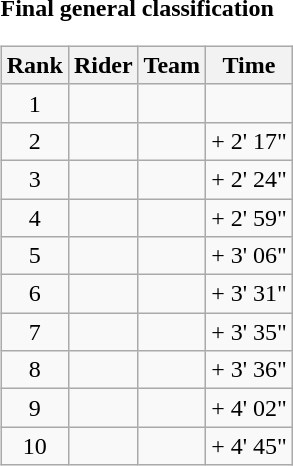<table>
<tr>
<td><strong>Final general classification</strong><br><table class="wikitable">
<tr>
<th scope="col">Rank</th>
<th scope="col">Rider</th>
<th scope="col">Team</th>
<th scope="col">Time</th>
</tr>
<tr>
<td style="text-align:center;">1</td>
<td></td>
<td></td>
<td style="text-align:right;"></td>
</tr>
<tr>
<td style="text-align:center;">2</td>
<td></td>
<td></td>
<td style="text-align:right;">+ 2' 17"</td>
</tr>
<tr>
<td style="text-align:center;">3</td>
<td></td>
<td></td>
<td style="text-align:right;">+ 2' 24"</td>
</tr>
<tr>
<td style="text-align:center;">4</td>
<td></td>
<td></td>
<td style="text-align:right;">+ 2' 59"</td>
</tr>
<tr>
<td style="text-align:center;">5</td>
<td></td>
<td></td>
<td style="text-align:right;">+ 3' 06"</td>
</tr>
<tr>
<td style="text-align:center;">6</td>
<td></td>
<td></td>
<td style="text-align:right;">+ 3' 31"</td>
</tr>
<tr>
<td style="text-align:center;">7</td>
<td></td>
<td></td>
<td style="text-align:right;">+ 3' 35"</td>
</tr>
<tr>
<td style="text-align:center;">8</td>
<td></td>
<td></td>
<td style="text-align:right;">+ 3' 36"</td>
</tr>
<tr>
<td style="text-align:center;">9</td>
<td></td>
<td></td>
<td style="text-align:right;">+ 4' 02"</td>
</tr>
<tr>
<td style="text-align:center;">10</td>
<td></td>
<td></td>
<td style="text-align:right;">+ 4' 45"</td>
</tr>
</table>
</td>
</tr>
</table>
